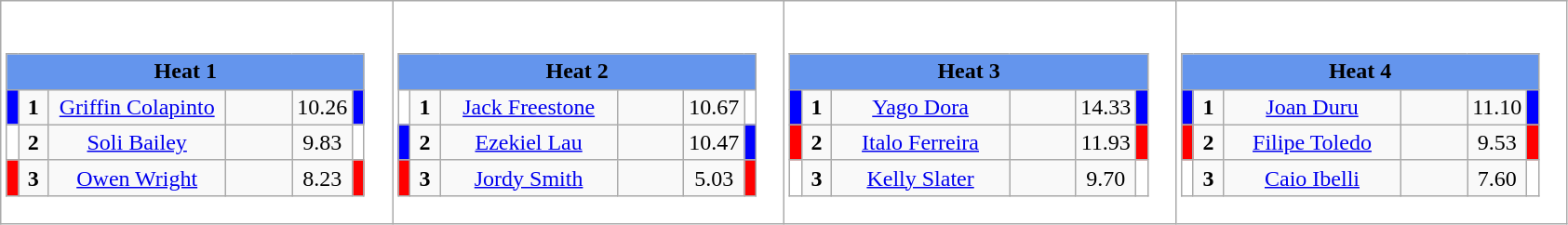<table class="wikitable" style="background:#fff;">
<tr>
<td><div><br><table class="wikitable">
<tr>
<td colspan="6"  style="text-align:center; background:#6495ed;"><strong>Heat 1</strong></td>
</tr>
<tr>
<td style="width:01px; background: #00f;"></td>
<td style="width:14px; text-align:center;"><strong>1</strong></td>
<td style="width:120px; text-align:center;"><a href='#'>Griffin Colapinto</a></td>
<td style="width:40px; text-align:center;"></td>
<td style="width:20px; text-align:center;">10.26</td>
<td style="width:01px; background: #00f;"></td>
</tr>
<tr>
<td style="width:01px; background: #fff;"></td>
<td style="width:14px; text-align:center;"><strong>2</strong></td>
<td style="width:120px; text-align:center;"><a href='#'>Soli Bailey</a></td>
<td style="width:40px; text-align:center;"></td>
<td style="width:20px; text-align:center;">9.83</td>
<td style="width:01px; background: #fff;"></td>
</tr>
<tr>
<td style="width:01px; background: #f00;"></td>
<td style="width:14px; text-align:center;"><strong>3</strong></td>
<td style="width:120px; text-align:center;"><a href='#'>Owen Wright</a></td>
<td style="width:40px; text-align:center;"></td>
<td style="width:20px; text-align:center;">8.23</td>
<td style="width:01px; background: #f00;"></td>
</tr>
</table>
</div></td>
<td><div><br><table class="wikitable">
<tr>
<td colspan="6"  style="text-align:center; background:#6495ed;"><strong>Heat 2</strong></td>
</tr>
<tr>
<td style="width:01px; background: #fff;"></td>
<td style="width:14px; text-align:center;"><strong>1</strong></td>
<td style="width:120px; text-align:center;"><a href='#'>Jack Freestone</a></td>
<td style="width:40px; text-align:center;"></td>
<td style="width:20px; text-align:center;">10.67</td>
<td style="width:01px; background: #fff;"></td>
</tr>
<tr>
<td style="width:01px; background: #00f;"></td>
<td style="width:14px; text-align:center;"><strong>2</strong></td>
<td style="width:120px; text-align:center;"><a href='#'>Ezekiel Lau</a></td>
<td style="width:40px; text-align:center;"></td>
<td style="width:20px; text-align:center;">10.47</td>
<td style="width:01px; background: #00f;"></td>
</tr>
<tr>
<td style="width:01px; background: #f00;"></td>
<td style="width:14px; text-align:center;"><strong>3</strong></td>
<td style="width:120px; text-align:center;"><a href='#'>Jordy Smith</a></td>
<td style="width:40px; text-align:center;"></td>
<td style="width:20px; text-align:center;">5.03</td>
<td style="width:01px; background: #f00;"></td>
</tr>
</table>
</div></td>
<td><div><br><table class="wikitable">
<tr>
<td colspan="6"  style="text-align:center; background:#6495ed;"><strong>Heat 3</strong></td>
</tr>
<tr>
<td style="width:01px; background: #00f;"></td>
<td style="width:14px; text-align:center;"><strong>1</strong></td>
<td style="width:120px; text-align:center;"><a href='#'>Yago Dora</a></td>
<td style="width:40px; text-align:center;"></td>
<td style="width:20px; text-align:center;">14.33</td>
<td style="width:01px; background: #00f;"></td>
</tr>
<tr>
<td style="width:01px; background: #f00;"></td>
<td style="width:14px; text-align:center;"><strong>2</strong></td>
<td style="width:120px; text-align:center;"><a href='#'>Italo Ferreira</a></td>
<td style="width:40px; text-align:center;"></td>
<td style="width:20px; text-align:center;">11.93</td>
<td style="width:01px; background: #f00;"></td>
</tr>
<tr>
<td style="width:01px; background: #fff;"></td>
<td style="width:14px; text-align:center;"><strong>3</strong></td>
<td style="width:120px; text-align:center;"><a href='#'>Kelly Slater</a></td>
<td style="width:40px; text-align:center;"></td>
<td style="width:20px; text-align:center;">9.70</td>
<td style="width:01px; background: #fff;"></td>
</tr>
</table>
</div></td>
<td><div><br><table class="wikitable">
<tr>
<td colspan="6"  style="text-align:center; background:#6495ed;"><strong>Heat 4</strong></td>
</tr>
<tr>
<td style="width:01px; background: #00f;"></td>
<td style="width:14px; text-align:center;"><strong>1</strong></td>
<td style="width:120px; text-align:center;"><a href='#'>Joan Duru</a></td>
<td style="width:40px; text-align:center;"></td>
<td style="width:20px; text-align:center;">11.10</td>
<td style="width:01px; background: #00f;"></td>
</tr>
<tr>
<td style="width:01px; background: #f00;"></td>
<td style="width:14px; text-align:center;"><strong>2</strong></td>
<td style="width:120px; text-align:center;"><a href='#'>Filipe Toledo</a></td>
<td style="width:40px; text-align:center;"></td>
<td style="width:20px; text-align:center;">9.53</td>
<td style="width:01px; background: #f00;"></td>
</tr>
<tr>
<td style="width:01px; background: #fff;"></td>
<td style="width:14px; text-align:center;"><strong>3</strong></td>
<td style="width:120px; text-align:center;"><a href='#'>Caio Ibelli</a></td>
<td style="width:40px; text-align:center;"></td>
<td style="width:20px; text-align:center;">7.60</td>
<td style="width:01px; background: #fff;"></td>
</tr>
</table>
</div></td>
</tr>
</table>
